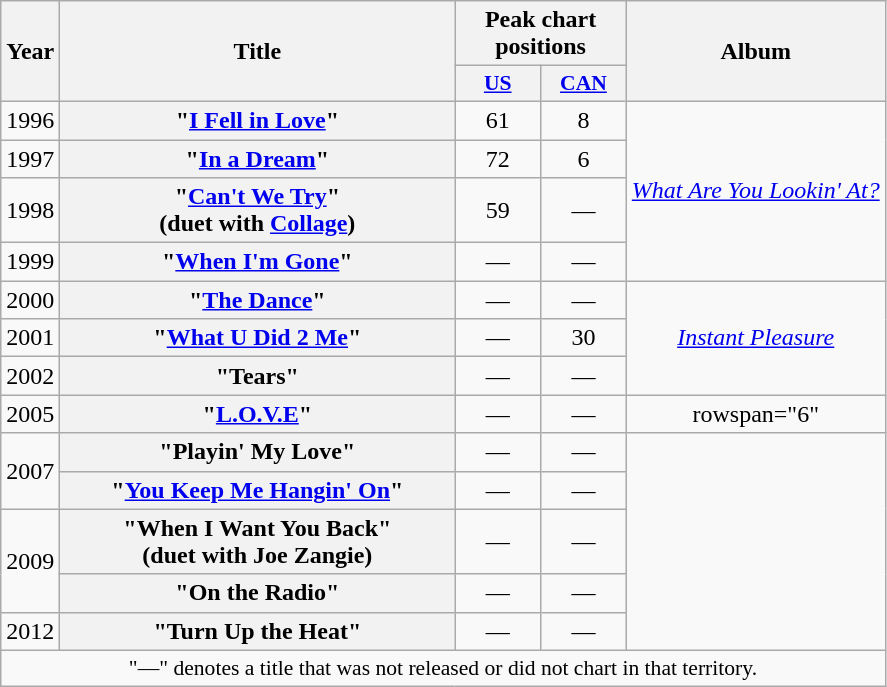<table class="wikitable plainrowheaders" style="text-align:center;">
<tr>
<th scope="col" rowspan="2">Year</th>
<th scope="col" rowspan="2" style="width:16em;">Title</th>
<th scope="col" colspan="2">Peak chart positions</th>
<th scope="col" rowspan="2">Album</th>
</tr>
<tr>
<th style="width:3.5em;font-size:90%"><a href='#'>US</a><br></th>
<th style="width:3.5em;font-size:90%"><a href='#'>CAN</a><br></th>
</tr>
<tr>
<td>1996</td>
<th scope="row">"<a href='#'>I Fell in Love</a>"</th>
<td>61</td>
<td>8</td>
<td rowspan="4"><em><a href='#'>What Are You Lookin' At?</a></em></td>
</tr>
<tr>
<td>1997</td>
<th scope="row">"<a href='#'>In a Dream</a>"</th>
<td>72</td>
<td>6</td>
</tr>
<tr>
<td>1998</td>
<th scope="row">"<a href='#'>Can't We Try</a>"<br><span>(duet with <a href='#'>Collage</a>)</span></th>
<td>59</td>
<td —>—</td>
</tr>
<tr>
<td>1999</td>
<th scope="row">"<a href='#'>When I'm Gone</a>"</th>
<td>—</td>
<td —>—</td>
</tr>
<tr>
<td>2000</td>
<th scope="row">"<a href='#'>The Dance</a>"</th>
<td>—</td>
<td —>—</td>
<td rowspan="3"><em><a href='#'>Instant Pleasure</a></em></td>
</tr>
<tr>
<td>2001</td>
<th scope="row">"<a href='#'>What U Did 2 Me</a>"</th>
<td>—</td>
<td 30>30</td>
</tr>
<tr>
<td>2002</td>
<th scope="row">"Tears"</th>
<td>—</td>
<td —>—</td>
</tr>
<tr>
<td>2005</td>
<th scope="row">"<a href='#'>L.O.V.E</a>"</th>
<td>—</td>
<td —>—</td>
<td>rowspan="6" </td>
</tr>
<tr>
<td rowspan="2">2007</td>
<th scope="row">"Playin' My Love"</th>
<td>—</td>
<td —>—</td>
</tr>
<tr>
<th scope="row">"<a href='#'>You Keep Me Hangin' On</a>"</th>
<td>—</td>
<td —>—</td>
</tr>
<tr>
<td rowspan="2">2009</td>
<th scope="row">"When I Want You Back"<br><span>(duet with Joe Zangie)</span></th>
<td>—</td>
<td —>—</td>
</tr>
<tr>
<th scope="row">"On the Radio"</th>
<td>—</td>
<td —>—</td>
</tr>
<tr>
<td>2012</td>
<th scope="row">"Turn Up the Heat"</th>
<td>—</td>
<td —>—</td>
</tr>
<tr>
<td colspan="5" style="font-size:90%">"—" denotes a title that was not released or did not chart in that territory.</td>
</tr>
</table>
